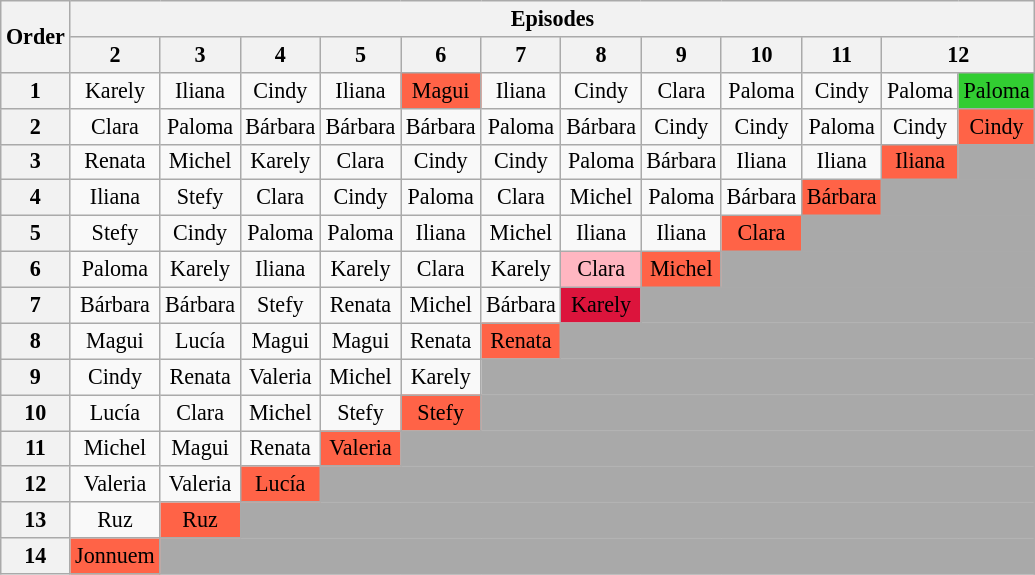<table class="wikitable" style="text-align:center; font-size:92%">
<tr>
<th rowspan=2>Order</th>
<th colspan=13>Episodes</th>
</tr>
<tr>
<th>2</th>
<th>3</th>
<th>4</th>
<th>5</th>
<th>6</th>
<th>7</th>
<th>8</th>
<th>9</th>
<th>10</th>
<th>11</th>
<th colspan="2">12</th>
</tr>
<tr>
<th>1</th>
<td>Karely</td>
<td>Iliana</td>
<td>Cindy</td>
<td>Iliana</td>
<td bgcolor=FF6347>Magui</td>
<td>Iliana</td>
<td>Cindy</td>
<td>Clara</td>
<td>Paloma</td>
<td>Cindy</td>
<td>Paloma</td>
<td bgcolor=limegreen>Paloma</td>
</tr>
<tr>
<th>2</th>
<td>Clara</td>
<td>Paloma</td>
<td>Bárbara</td>
<td>Bárbara</td>
<td>Bárbara</td>
<td>Paloma</td>
<td>Bárbara</td>
<td>Cindy</td>
<td>Cindy</td>
<td>Paloma</td>
<td>Cindy</td>
<td bgcolor=FF6347>Cindy</td>
</tr>
<tr>
<th>3</th>
<td>Renata</td>
<td>Michel</td>
<td>Karely</td>
<td>Clara</td>
<td>Cindy</td>
<td>Cindy</td>
<td>Paloma</td>
<td>Bárbara</td>
<td>Iliana</td>
<td>Iliana</td>
<td bgcolor=FF6347>Iliana</td>
<td bgcolor="darkgray" colspan="13"></td>
</tr>
<tr>
<th>4</th>
<td>Iliana</td>
<td>Stefy</td>
<td>Clara</td>
<td>Cindy</td>
<td>Paloma</td>
<td>Clara</td>
<td>Michel</td>
<td>Paloma</td>
<td>Bárbara</td>
<td bgcolor=FF6347>Bárbara</td>
<td bgcolor="darkgray" colspan="13"></td>
</tr>
<tr>
<th>5</th>
<td>Stefy</td>
<td>Cindy</td>
<td>Paloma</td>
<td>Paloma</td>
<td>Iliana</td>
<td>Michel</td>
<td>Iliana</td>
<td>Iliana</td>
<td bgcolor=FF6347>Clara</td>
<td bgcolor="darkgray" colspan="13"></td>
</tr>
<tr>
<th>6</th>
<td>Paloma</td>
<td>Karely</td>
<td>Iliana</td>
<td>Karely</td>
<td>Clara</td>
<td>Karely</td>
<td bgcolor="lightpink">Clara</td>
<td bgcolor=FF6347>Michel</td>
<td bgcolor="darkgray" colspan="13"></td>
</tr>
<tr>
<th>7</th>
<td>Bárbara</td>
<td>Bárbara</td>
<td>Stefy</td>
<td>Renata</td>
<td>Michel</td>
<td>Bárbara</td>
<td bgcolor="crimson"><span>Karely</span></td>
<td bgcolor="darkgray" colspan="13"></td>
</tr>
<tr>
<th>8</th>
<td>Magui</td>
<td>Lucía</td>
<td>Magui</td>
<td>Magui</td>
<td>Renata</td>
<td bgcolor=FF6347>Renata</td>
<td bgcolor="darkgray" colspan="13"></td>
</tr>
<tr>
<th>9</th>
<td>Cindy</td>
<td>Renata</td>
<td>Valeria</td>
<td>Michel</td>
<td>Karely</td>
<td bgcolor="darkgray" colspan="13"></td>
</tr>
<tr>
<th>10</th>
<td>Lucía</td>
<td>Clara</td>
<td>Michel</td>
<td>Stefy</td>
<td bgcolor=FF6347>Stefy</td>
<td bgcolor="darkgray" colspan="13"></td>
</tr>
<tr>
<th>11</th>
<td>Michel</td>
<td>Magui</td>
<td>Renata</td>
<td bgcolor=FF6347>Valeria</td>
<td bgcolor="darkgray" colspan="13"></td>
</tr>
<tr>
<th>12</th>
<td>Valeria</td>
<td>Valeria</td>
<td bgcolor=FF6347>Lucía</td>
<td bgcolor="darkgray" colspan="13"></td>
</tr>
<tr>
<th>13</th>
<td>Ruz</td>
<td bgcolor=FF6347>Ruz</td>
<td bgcolor="darkgray" colspan="13"></td>
</tr>
<tr>
<th>14</th>
<td bgcolor=FF6347>Jonnuem</td>
<td bgcolor="darkgray" colspan="13"></td>
</tr>
</table>
